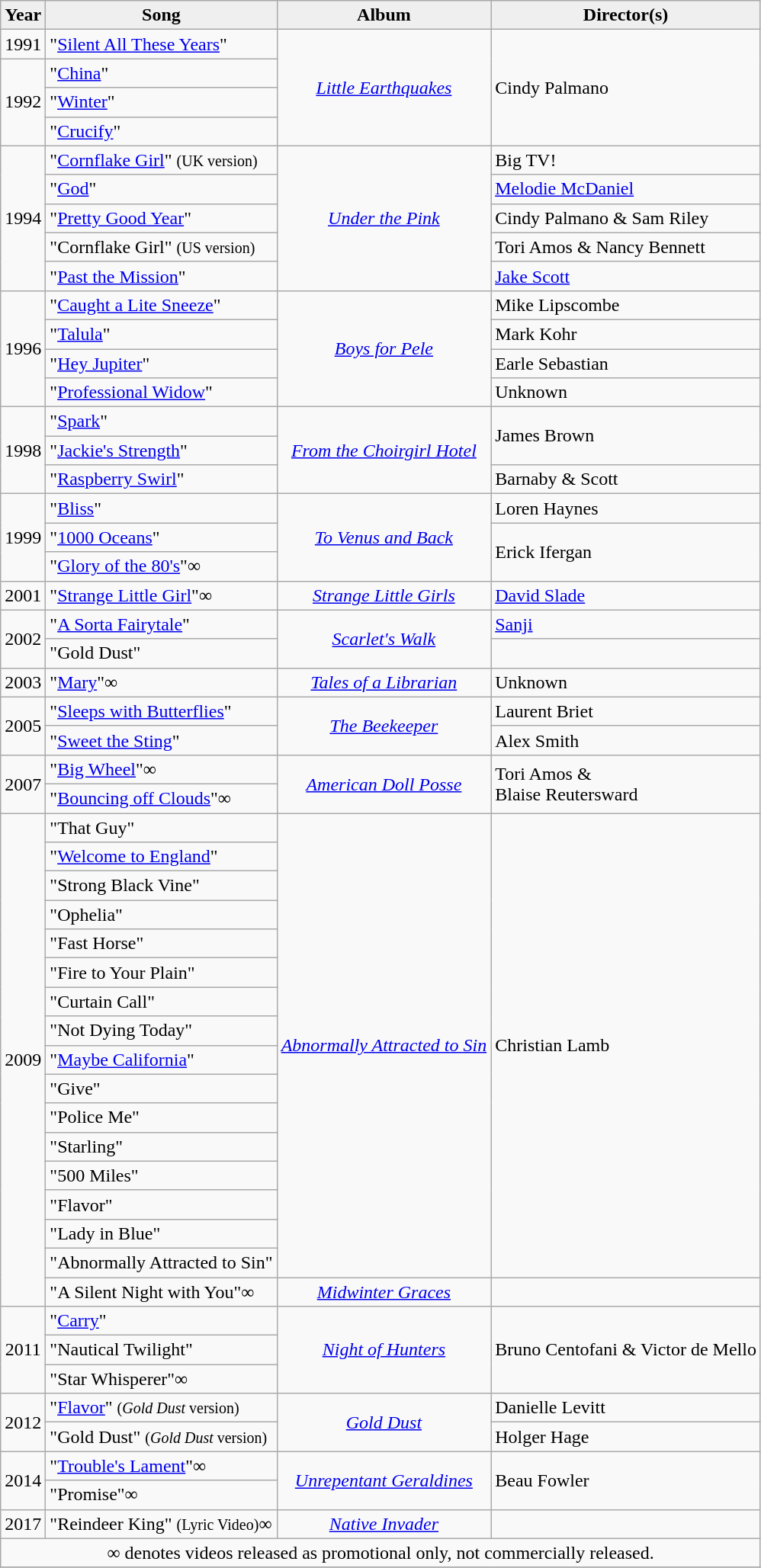<table class="wikitable" style="text-align:center">
<tr>
<th style="background:#efefef; vertical-align:bottom">Year</th>
<th style="background:#efefef; vertical-align:bottom">Song</th>
<th style="background:#efefef; vertical-align:bottom">Album</th>
<th style="background:#efefef; vertical-align:bottom">Director(s)</th>
</tr>
<tr>
<td>1991</td>
<td style="text-align: left">"<a href='#'>Silent All These Years</a>"</td>
<td rowspan="4"><em><a href='#'>Little Earthquakes</a></em></td>
<td style="text-align: left" rowspan="4">Cindy Palmano</td>
</tr>
<tr>
<td rowspan="3">1992</td>
<td style="text-align: left">"<a href='#'>China</a>"</td>
</tr>
<tr>
<td style="text-align: left">"<a href='#'>Winter</a>"</td>
</tr>
<tr>
<td style="text-align: left">"<a href='#'>Crucify</a>"</td>
</tr>
<tr>
<td rowspan="5">1994</td>
<td style="text-align: left">"<a href='#'>Cornflake Girl</a>" <small>(UK version)</small></td>
<td rowspan="5"><em><a href='#'>Under the Pink</a></em></td>
<td style="text-align: left">Big TV!</td>
</tr>
<tr>
<td style="text-align: left">"<a href='#'>God</a>"</td>
<td style="text-align: left"><a href='#'>Melodie McDaniel</a></td>
</tr>
<tr>
<td style="text-align: left">"<a href='#'>Pretty Good Year</a>"</td>
<td style="text-align: left">Cindy Palmano & Sam Riley</td>
</tr>
<tr>
<td style="text-align: left">"Cornflake Girl" <small>(US version)</small></td>
<td style="text-align: left">Tori Amos & Nancy Bennett</td>
</tr>
<tr>
<td style="text-align: left">"<a href='#'>Past the Mission</a>"</td>
<td style="text-align: left"><a href='#'>Jake Scott</a></td>
</tr>
<tr>
<td rowspan="4">1996</td>
<td style="text-align: left">"<a href='#'>Caught a Lite Sneeze</a>"</td>
<td rowspan="4"><em><a href='#'>Boys for Pele</a></em></td>
<td style="text-align: left">Mike Lipscombe</td>
</tr>
<tr>
<td style="text-align: left">"<a href='#'>Talula</a>"</td>
<td style="text-align: left">Mark Kohr</td>
</tr>
<tr>
<td style="text-align: left">"<a href='#'>Hey Jupiter</a>"</td>
<td style="text-align: left">Earle Sebastian</td>
</tr>
<tr>
<td style="text-align: left">"<a href='#'>Professional Widow</a>"</td>
<td style="text-align: left">Unknown</td>
</tr>
<tr>
<td rowspan="3">1998</td>
<td style="text-align: left">"<a href='#'>Spark</a>"</td>
<td rowspan="3"><em><a href='#'>From the Choirgirl Hotel</a></em></td>
<td style="text-align: left" rowspan="2">James Brown</td>
</tr>
<tr>
<td style="text-align: left">"<a href='#'>Jackie's Strength</a>"</td>
</tr>
<tr>
<td style="text-align: left">"<a href='#'>Raspberry Swirl</a>"</td>
<td style="text-align: left">Barnaby & Scott</td>
</tr>
<tr>
<td rowspan="3">1999</td>
<td style="text-align: left">"<a href='#'>Bliss</a>"</td>
<td rowspan="3"><em><a href='#'>To Venus and Back</a></em></td>
<td style="text-align: left">Loren Haynes</td>
</tr>
<tr>
<td style="text-align: left">"<a href='#'>1000 Oceans</a>"</td>
<td style="text-align: left" rowspan="2">Erick Ifergan</td>
</tr>
<tr>
<td style="text-align: left">"<a href='#'>Glory of the 80's</a>"∞</td>
</tr>
<tr>
<td>2001</td>
<td style="text-align: left">"<a href='#'>Strange Little Girl</a>"∞</td>
<td><em><a href='#'>Strange Little Girls</a></em></td>
<td style="text-align: left"><a href='#'>David Slade</a></td>
</tr>
<tr>
<td rowspan="2">2002</td>
<td style="text-align: left">"<a href='#'>A Sorta Fairytale</a>"</td>
<td rowspan="2"><em><a href='#'>Scarlet's Walk</a></em></td>
<td style="text-align: left"><a href='#'>Sanji</a></td>
</tr>
<tr>
<td style="text-align: left">"Gold Dust"</td>
<td></td>
</tr>
<tr>
<td>2003</td>
<td style="text-align: left">"<a href='#'>Mary</a>"∞</td>
<td><em><a href='#'>Tales of a Librarian</a></em></td>
<td style="text-align: left">Unknown</td>
</tr>
<tr>
<td rowspan="2">2005</td>
<td style="text-align: left">"<a href='#'>Sleeps with Butterflies</a>"</td>
<td rowspan="2"><em><a href='#'>The Beekeeper</a></em></td>
<td style="text-align: left">Laurent Briet</td>
</tr>
<tr>
<td style="text-align: left">"<a href='#'>Sweet the Sting</a>"</td>
<td style="text-align: left">Alex Smith</td>
</tr>
<tr>
<td rowspan="2">2007</td>
<td style="text-align: left">"<a href='#'>Big Wheel</a>"∞</td>
<td rowspan="2"><em><a href='#'>American Doll Posse</a></em></td>
<td style="text-align: left" rowspan="2">Tori Amos &<br>Blaise Reutersward</td>
</tr>
<tr>
<td style="text-align: left">"<a href='#'>Bouncing off Clouds</a>"∞</td>
</tr>
<tr>
<td rowspan="17">2009</td>
<td style="text-align: left">"That Guy"</td>
<td rowspan="16"><em><a href='#'>Abnormally Attracted to Sin</a></em></td>
<td rowspan="16" style="text-align: left">Christian Lamb</td>
</tr>
<tr>
<td style="text-align: left">"<a href='#'>Welcome to England</a>"</td>
</tr>
<tr>
<td style="text-align: left">"Strong Black Vine"</td>
</tr>
<tr>
<td style="text-align: left">"Ophelia"</td>
</tr>
<tr>
<td style="text-align: left">"Fast Horse"</td>
</tr>
<tr>
<td style="text-align: left">"Fire to Your Plain"</td>
</tr>
<tr>
<td style="text-align: left">"Curtain Call"</td>
</tr>
<tr>
<td style="text-align: left">"Not Dying Today"</td>
</tr>
<tr>
<td style="text-align: left">"<a href='#'>Maybe California</a>"</td>
</tr>
<tr>
<td style="text-align: left">"Give"</td>
</tr>
<tr>
<td style="text-align: left">"Police Me"</td>
</tr>
<tr>
<td style="text-align: left">"Starling"</td>
</tr>
<tr>
<td style="text-align: left">"500 Miles"</td>
</tr>
<tr>
<td style="text-align: left">"Flavor"</td>
</tr>
<tr>
<td style="text-align: left">"Lady in Blue"</td>
</tr>
<tr>
<td style="text-align: left">"Abnormally Attracted to Sin"</td>
</tr>
<tr>
<td style="text-align: left">"A Silent Night with You"∞</td>
<td><em><a href='#'>Midwinter Graces</a></em></td>
<td></td>
</tr>
<tr>
<td rowspan="3">2011</td>
<td style="text-align: left">"<a href='#'>Carry</a>"</td>
<td rowspan="3"><em><a href='#'>Night of Hunters</a></em></td>
<td style="text-align: left" rowspan="3">Bruno Centofani & Victor de Mello</td>
</tr>
<tr>
<td style="text-align: left">"Nautical Twilight"</td>
</tr>
<tr>
<td style="text-align: left">"Star Whisperer"∞</td>
</tr>
<tr>
<td rowspan="2">2012</td>
<td style="text-align: left">"<a href='#'>Flavor</a>" <small>(<em>Gold Dust</em> version)</small></td>
<td rowspan="2"><em><a href='#'>Gold Dust</a></em></td>
<td style="text-align: left">Danielle Levitt</td>
</tr>
<tr>
<td style="text-align: left">"Gold Dust" <small>(<em>Gold Dust</em> version)</small></td>
<td style="text-align: left">Holger Hage</td>
</tr>
<tr>
<td rowspan="2">2014</td>
<td style="text-align: left">"<a href='#'>Trouble's Lament</a>"∞</td>
<td rowspan="2"><em><a href='#'>Unrepentant Geraldines</a></em></td>
<td style="text-align: left" rowspan="2">Beau Fowler</td>
</tr>
<tr>
<td style="text-align: left">"Promise"∞</td>
</tr>
<tr>
<td rowspan="1">2017</td>
<td style="text-align: left">"Reindeer King" <small>(Lyric Video)</small>∞</td>
<td rowspan="1"><em><a href='#'>Native Invader</a></em></td>
<td style="text-align: left" rowspan="1"></td>
</tr>
<tr>
<td style="text-align: center" colspan="16" style="font-size: 8pt">∞ denotes videos released as promotional only, not commercially released.</td>
</tr>
<tr>
</tr>
</table>
